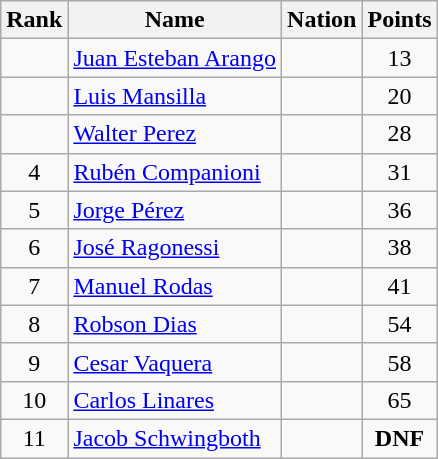<table class="wikitable sortable" style="text-align:center">
<tr>
<th>Rank</th>
<th>Name</th>
<th>Nation</th>
<th>Points</th>
</tr>
<tr>
<td></td>
<td align=left><a href='#'>Juan Esteban Arango</a></td>
<td align=left></td>
<td>13</td>
</tr>
<tr>
<td></td>
<td align=left><a href='#'>Luis Mansilla</a></td>
<td align=left></td>
<td>20</td>
</tr>
<tr>
<td></td>
<td align=left><a href='#'>Walter Perez</a></td>
<td align=left></td>
<td>28</td>
</tr>
<tr>
<td>4</td>
<td align=left><a href='#'>Rubén Companioni</a></td>
<td align=left></td>
<td>31</td>
</tr>
<tr>
<td>5</td>
<td align=left><a href='#'>Jorge Pérez</a></td>
<td align=left></td>
<td>36</td>
</tr>
<tr>
<td>6</td>
<td align=left><a href='#'>José Ragonessi</a></td>
<td align=left></td>
<td>38</td>
</tr>
<tr>
<td>7</td>
<td align=left><a href='#'>Manuel Rodas</a></td>
<td align=left></td>
<td>41</td>
</tr>
<tr>
<td>8</td>
<td align=left><a href='#'>Robson Dias</a></td>
<td align=left></td>
<td>54</td>
</tr>
<tr>
<td>9</td>
<td align=left><a href='#'>Cesar Vaquera</a></td>
<td align=left></td>
<td>58</td>
</tr>
<tr>
<td>10</td>
<td align=left><a href='#'>Carlos Linares</a></td>
<td align=left></td>
<td>65</td>
</tr>
<tr>
<td>11</td>
<td align=left><a href='#'>Jacob Schwingboth</a></td>
<td align=left></td>
<td><strong>DNF</strong></td>
</tr>
</table>
